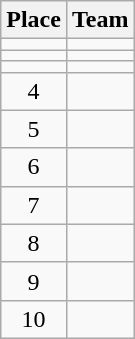<table class="wikitable">
<tr>
<th>Place</th>
<th>Team</th>
</tr>
<tr>
<td align=center></td>
<td></td>
</tr>
<tr>
<td align=center></td>
<td></td>
</tr>
<tr>
<td align=center></td>
<td></td>
</tr>
<tr>
<td align=center>4</td>
<td></td>
</tr>
<tr>
<td align=center>5</td>
<td></td>
</tr>
<tr>
<td align=center>6</td>
<td></td>
</tr>
<tr>
<td align=center>7</td>
<td></td>
</tr>
<tr>
<td align=center>8</td>
<td></td>
</tr>
<tr>
<td align=center>9</td>
<td></td>
</tr>
<tr>
<td align=center>10</td>
<td></td>
</tr>
</table>
